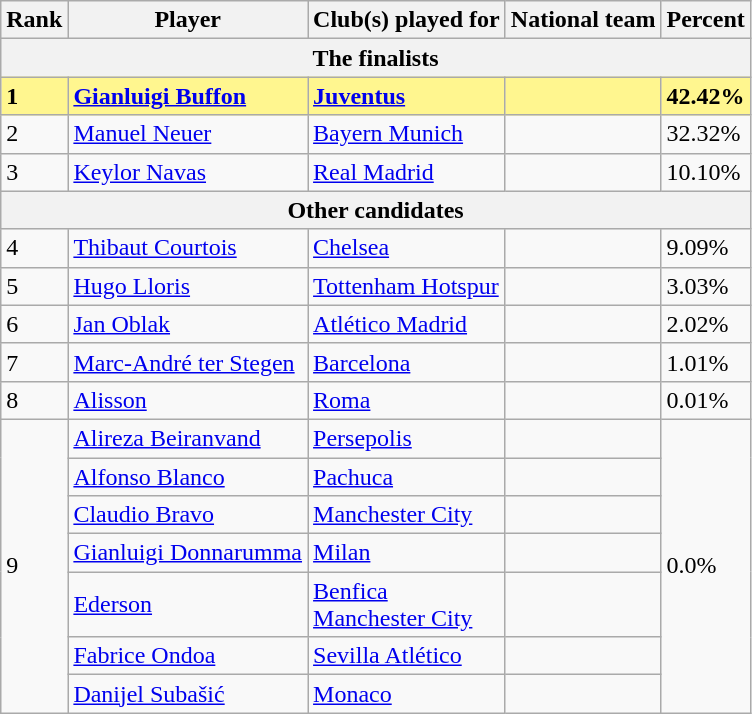<table class="wikitable">
<tr>
<th>Rank</th>
<th>Player</th>
<th>Club(s) played for</th>
<th>National team</th>
<th>Percent</th>
</tr>
<tr>
<th colspan="5">The finalists</th>
</tr>
<tr style="background-color: #FFF68F; font-weight: bold;">
<td>1</td>
<td><a href='#'>Gianluigi Buffon</a></td>
<td> <a href='#'>Juventus</a></td>
<td></td>
<td>42.42%</td>
</tr>
<tr>
<td>2</td>
<td><a href='#'>Manuel Neuer</a></td>
<td> <a href='#'>Bayern Munich</a></td>
<td></td>
<td>32.32%</td>
</tr>
<tr>
<td>3</td>
<td><a href='#'>Keylor Navas</a></td>
<td> <a href='#'>Real Madrid</a></td>
<td></td>
<td>10.10%</td>
</tr>
<tr>
<th colspan="5">Other candidates</th>
</tr>
<tr>
<td>4</td>
<td><a href='#'>Thibaut Courtois</a></td>
<td> <a href='#'>Chelsea</a></td>
<td></td>
<td>9.09%</td>
</tr>
<tr>
<td>5</td>
<td><a href='#'>Hugo Lloris</a></td>
<td> <a href='#'>Tottenham Hotspur</a></td>
<td></td>
<td>3.03%</td>
</tr>
<tr>
<td>6</td>
<td><a href='#'>Jan Oblak</a></td>
<td> <a href='#'>Atlético Madrid</a></td>
<td></td>
<td>2.02%</td>
</tr>
<tr>
<td>7</td>
<td><a href='#'>Marc-André ter Stegen</a></td>
<td> <a href='#'>Barcelona</a></td>
<td></td>
<td>1.01%</td>
</tr>
<tr>
<td>8</td>
<td><a href='#'>Alisson</a></td>
<td> <a href='#'>Roma</a></td>
<td></td>
<td>0.01%</td>
</tr>
<tr>
<td rowspan="7">9</td>
<td><a href='#'>Alireza Beiranvand</a></td>
<td> <a href='#'>Persepolis</a></td>
<td></td>
<td rowspan="7">0.0%</td>
</tr>
<tr>
<td><a href='#'>Alfonso Blanco</a></td>
<td> <a href='#'>Pachuca</a></td>
<td></td>
</tr>
<tr>
<td><a href='#'>Claudio Bravo</a></td>
<td> <a href='#'>Manchester City</a></td>
<td></td>
</tr>
<tr>
<td><a href='#'>Gianluigi Donnarumma</a></td>
<td> <a href='#'>Milan</a></td>
<td></td>
</tr>
<tr>
<td><a href='#'>Ederson</a></td>
<td> <a href='#'>Benfica</a><br> <a href='#'>Manchester City</a></td>
<td></td>
</tr>
<tr>
<td><a href='#'>Fabrice Ondoa</a></td>
<td> <a href='#'>Sevilla Atlético</a></td>
<td></td>
</tr>
<tr>
<td><a href='#'>Danijel Subašić</a></td>
<td> <a href='#'>Monaco</a></td>
<td></td>
</tr>
</table>
